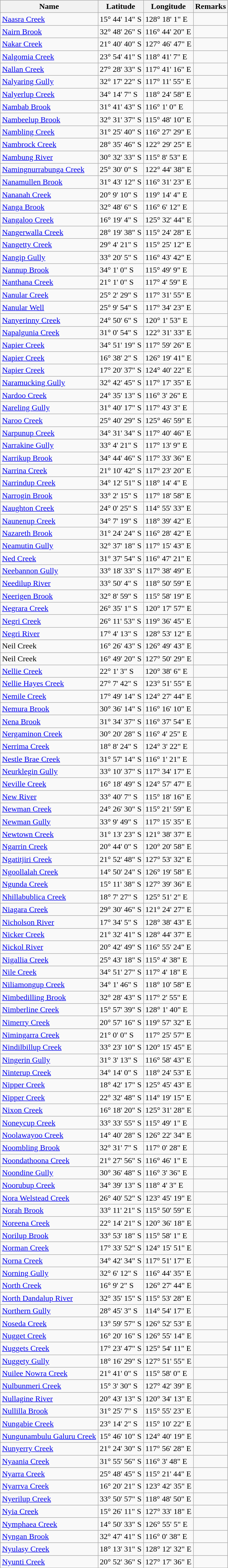<table class="wikitable">
<tr>
<th>Name</th>
<th>Latitude</th>
<th>Longitude</th>
<th>Remarks</th>
</tr>
<tr>
<td><a href='#'>Naasra Creek</a></td>
<td>15° 44' 14" S</td>
<td>128° 18' 1" E</td>
<td></td>
</tr>
<tr>
<td><a href='#'>Nairn Brook</a></td>
<td>32° 48' 26" S</td>
<td>116° 44' 20" E</td>
<td></td>
</tr>
<tr>
<td><a href='#'>Nakar Creek</a></td>
<td>21° 40' 40" S</td>
<td>127° 46' 47" E</td>
<td></td>
</tr>
<tr>
<td><a href='#'>Nalgomia Creek</a></td>
<td>23° 54' 41" S</td>
<td>118° 41' 7" E</td>
<td></td>
</tr>
<tr>
<td><a href='#'>Nallan Creek</a></td>
<td>27° 28' 33" S</td>
<td>117° 41' 16" E</td>
<td></td>
</tr>
<tr>
<td><a href='#'>Nalyaring Gully</a></td>
<td>32° 17' 22" S</td>
<td>117° 11' 55" E</td>
<td></td>
</tr>
<tr>
<td><a href='#'>Nalyerlup Creek</a></td>
<td>34° 14' 7" S</td>
<td>118° 24' 58" E</td>
<td></td>
</tr>
<tr>
<td><a href='#'>Nambab Brook</a></td>
<td>31° 41' 43" S</td>
<td>116° 1' 0" E</td>
<td></td>
</tr>
<tr>
<td><a href='#'>Nambeelup Brook</a></td>
<td>32° 31' 37" S</td>
<td>115° 48' 10" E</td>
<td></td>
</tr>
<tr>
<td><a href='#'>Nambling Creek</a></td>
<td>31° 25' 40" S</td>
<td>116° 27' 29" E</td>
<td></td>
</tr>
<tr>
<td><a href='#'>Nambrock Creek</a></td>
<td>28° 35' 46" S</td>
<td>122° 29' 25" E</td>
<td></td>
</tr>
<tr>
<td><a href='#'>Nambung River</a></td>
<td>30° 32' 33" S</td>
<td>115° 8' 53" E</td>
<td></td>
</tr>
<tr>
<td><a href='#'>Namingnurrabunga Creek</a></td>
<td>25° 30' 0" S</td>
<td>122° 44' 38" E</td>
<td></td>
</tr>
<tr>
<td><a href='#'>Nanamullen Brook</a></td>
<td>31° 43' 12" S</td>
<td>116° 31' 23" E</td>
<td></td>
</tr>
<tr>
<td><a href='#'>Nananah Creek</a></td>
<td>20° 9' 10" S</td>
<td>119° 14' 4" E</td>
<td></td>
</tr>
<tr>
<td><a href='#'>Nanga Brook</a></td>
<td>32° 48' 6" S</td>
<td>116° 6' 12" E</td>
<td></td>
</tr>
<tr>
<td><a href='#'>Nangaloo Creek</a></td>
<td>16° 19' 4" S</td>
<td>125° 32' 44" E</td>
<td></td>
</tr>
<tr>
<td><a href='#'>Nangerwalla Creek</a></td>
<td>28° 19' 38" S</td>
<td>115° 24' 28" E</td>
<td></td>
</tr>
<tr>
<td><a href='#'>Nangetty Creek</a></td>
<td>29° 4' 21" S</td>
<td>115° 25' 12" E</td>
<td></td>
</tr>
<tr>
<td><a href='#'>Nangip Gully</a></td>
<td>33° 20' 5" S</td>
<td>116° 43' 42" E</td>
<td></td>
</tr>
<tr>
<td><a href='#'>Nannup Brook</a></td>
<td>34° 1' 0" S</td>
<td>115° 49' 9" E</td>
<td></td>
</tr>
<tr>
<td><a href='#'>Nanthana Creek</a></td>
<td>21° 1' 0" S</td>
<td>117° 4' 59" E</td>
<td></td>
</tr>
<tr>
<td><a href='#'>Nanular Creek</a></td>
<td>25° 2' 29" S</td>
<td>117° 31' 55" E</td>
<td></td>
</tr>
<tr>
<td><a href='#'>Nanular Well</a></td>
<td>25° 9' 54" S</td>
<td>117° 34' 23" E</td>
<td></td>
</tr>
<tr>
<td><a href='#'>Nanyerinny Creek</a></td>
<td>24° 50' 6" S</td>
<td>120° 1' 53" E</td>
<td></td>
</tr>
<tr>
<td><a href='#'>Napalgunia Creek</a></td>
<td>31° 0' 54" S</td>
<td>122° 31' 33" E</td>
<td></td>
</tr>
<tr>
<td><a href='#'>Napier Creek</a></td>
<td>34° 51' 19" S</td>
<td>117° 59' 26" E</td>
<td></td>
</tr>
<tr>
<td><a href='#'>Napier Creek</a></td>
<td>16° 38' 2" S</td>
<td>126° 19' 41" E</td>
<td></td>
</tr>
<tr>
<td><a href='#'>Napier Creek</a></td>
<td>17° 20' 37" S</td>
<td>124° 40' 22" E</td>
<td></td>
</tr>
<tr>
<td><a href='#'>Naramucking Gully</a></td>
<td>32° 42' 45" S</td>
<td>117° 17' 35" E</td>
<td></td>
</tr>
<tr>
<td><a href='#'>Nardoo Creek</a></td>
<td>24° 35' 13" S</td>
<td>116° 3' 26" E</td>
<td></td>
</tr>
<tr>
<td><a href='#'>Nareling Gully</a></td>
<td>31° 40' 17" S</td>
<td>117° 43' 3" E</td>
<td></td>
</tr>
<tr>
<td><a href='#'>Naroo Creek</a></td>
<td>25° 40' 29" S</td>
<td>125° 46' 59" E</td>
<td></td>
</tr>
<tr>
<td><a href='#'>Narpunup Creek</a></td>
<td>34° 31' 34" S</td>
<td>117° 40' 46" E</td>
<td></td>
</tr>
<tr>
<td><a href='#'>Narrakine Gully</a></td>
<td>33° 4' 21" S</td>
<td>117° 13' 9" E</td>
<td></td>
</tr>
<tr>
<td><a href='#'>Narrikup Brook</a></td>
<td>34° 44' 46" S</td>
<td>117° 33' 36" E</td>
<td></td>
</tr>
<tr>
<td><a href='#'>Narrina Creek</a></td>
<td>21° 10' 42" S</td>
<td>117° 23' 20" E</td>
<td></td>
</tr>
<tr>
<td><a href='#'>Narrindup Creek</a></td>
<td>34° 12' 51" S</td>
<td>118° 14' 4" E</td>
<td></td>
</tr>
<tr>
<td><a href='#'>Narrogin Brook</a></td>
<td>33° 2' 15" S</td>
<td>117° 18' 58" E</td>
<td></td>
</tr>
<tr>
<td><a href='#'>Naughton Creek</a></td>
<td>24° 0' 25" S</td>
<td>114° 55' 33" E</td>
<td></td>
</tr>
<tr>
<td><a href='#'>Naunenup Creek</a></td>
<td>34° 7' 19" S</td>
<td>118° 39' 42" E</td>
<td></td>
</tr>
<tr>
<td><a href='#'>Nazareth Brook</a></td>
<td>31° 24' 24" S</td>
<td>116° 28' 42" E</td>
<td></td>
</tr>
<tr>
<td><a href='#'>Neamutin Gully</a></td>
<td>32° 37' 18" S</td>
<td>117° 15' 43" E</td>
<td></td>
</tr>
<tr>
<td><a href='#'>Ned Creek</a></td>
<td>31° 37' 54" S</td>
<td>116° 47' 21" E</td>
<td></td>
</tr>
<tr>
<td><a href='#'>Neebannon Gully</a></td>
<td>33° 18' 33" S</td>
<td>117° 38' 49" E</td>
<td></td>
</tr>
<tr>
<td><a href='#'>Needilup River</a></td>
<td>33° 50' 4" S</td>
<td>118° 50' 59" E</td>
<td></td>
</tr>
<tr>
<td><a href='#'>Neerigen Brook</a></td>
<td>32° 8' 59" S</td>
<td>115° 58' 19" E</td>
<td></td>
</tr>
<tr>
<td><a href='#'>Negrara Creek</a></td>
<td>26° 35' 1" S</td>
<td>120° 17' 57" E</td>
<td></td>
</tr>
<tr>
<td><a href='#'>Negri Creek</a></td>
<td>26° 11' 53" S</td>
<td>119° 36' 45" E</td>
<td></td>
</tr>
<tr>
<td><a href='#'>Negri River</a></td>
<td>17° 4' 13" S</td>
<td>128° 53' 12" E</td>
<td></td>
</tr>
<tr>
<td>Neil Creek</td>
<td>16° 26' 43" S</td>
<td>126° 49' 43" E</td>
<td></td>
</tr>
<tr>
<td>Neil Creek</td>
<td>16° 49' 20" S</td>
<td>127° 50' 29" E</td>
<td></td>
</tr>
<tr>
<td><a href='#'>Nellie Creek</a></td>
<td>22° 1' 3" S</td>
<td>120° 38' 6" E</td>
<td></td>
</tr>
<tr>
<td><a href='#'>Nellie Hayes Creek</a></td>
<td>27° 7' 42" S</td>
<td>123° 51' 55" E</td>
<td></td>
</tr>
<tr>
<td><a href='#'>Nemile Creek</a></td>
<td>17° 49' 14" S</td>
<td>124° 27' 44" E</td>
<td></td>
</tr>
<tr>
<td><a href='#'>Nemura Brook</a></td>
<td>30° 36' 14" S</td>
<td>116° 16' 10" E</td>
<td></td>
</tr>
<tr>
<td><a href='#'>Nena Brook</a></td>
<td>31° 34' 37" S</td>
<td>116° 37' 54" E</td>
<td></td>
</tr>
<tr>
<td><a href='#'>Nergaminon Creek</a></td>
<td>30° 20' 28" S</td>
<td>116° 4' 25" E</td>
<td></td>
</tr>
<tr>
<td><a href='#'>Nerrima Creek</a></td>
<td>18° 8' 24" S</td>
<td>124° 3' 22" E</td>
<td></td>
</tr>
<tr>
<td><a href='#'>Nestle Brae Creek</a></td>
<td>31° 57' 14" S</td>
<td>116° 1' 21" E</td>
<td></td>
</tr>
<tr>
<td><a href='#'>Neurklegin Gully</a></td>
<td>33° 10' 37" S</td>
<td>117° 34' 17" E</td>
<td></td>
</tr>
<tr>
<td><a href='#'>Neville Creek</a></td>
<td>16° 18' 49" S</td>
<td>124° 57' 47" E</td>
<td></td>
</tr>
<tr>
<td><a href='#'>New River</a></td>
<td>33° 40' 7" S</td>
<td>115° 18' 16" E</td>
<td></td>
</tr>
<tr>
<td><a href='#'>Newman Creek</a></td>
<td>24° 26' 30" S</td>
<td>115° 21' 59" E</td>
<td></td>
</tr>
<tr>
<td><a href='#'>Newman Gully</a></td>
<td>33° 9' 49" S</td>
<td>117° 15' 35" E</td>
<td></td>
</tr>
<tr>
<td><a href='#'>Newtown Creek</a></td>
<td>31° 13' 23" S</td>
<td>121° 38' 37" E</td>
<td></td>
</tr>
<tr>
<td><a href='#'>Ngarrin Creek</a></td>
<td>20° 44' 0" S</td>
<td>120° 20' 58" E</td>
<td></td>
</tr>
<tr>
<td><a href='#'>Ngatitjiri Creek</a></td>
<td>21° 52' 48" S</td>
<td>127° 53' 32" E</td>
<td></td>
</tr>
<tr>
<td><a href='#'>Ngoollalah Creek</a></td>
<td>14° 50' 24" S</td>
<td>126° 19' 58" E</td>
<td></td>
</tr>
<tr>
<td><a href='#'>Ngunda Creek</a></td>
<td>15° 11' 38" S</td>
<td>127° 39' 36" E</td>
<td></td>
</tr>
<tr>
<td><a href='#'>Nhillabublica Creek</a></td>
<td>18° 7' 27" S</td>
<td>125° 51' 2" E</td>
<td></td>
</tr>
<tr>
<td><a href='#'>Niagara Creek</a></td>
<td>29° 30' 46" S</td>
<td>121° 24' 27" E</td>
<td></td>
</tr>
<tr>
<td><a href='#'>Nicholson River</a></td>
<td>17° 34' 5" S</td>
<td>128° 38' 43" E</td>
<td></td>
</tr>
<tr>
<td><a href='#'>Nicker Creek</a></td>
<td>21° 32' 41" S</td>
<td>128° 44' 37" E</td>
<td></td>
</tr>
<tr>
<td><a href='#'>Nickol River</a></td>
<td>20° 42' 49" S</td>
<td>116° 55' 24" E</td>
<td></td>
</tr>
<tr>
<td><a href='#'>Nigallia Creek</a></td>
<td>25° 43' 18" S</td>
<td>115° 4' 38" E</td>
<td></td>
</tr>
<tr>
<td><a href='#'>Nile Creek</a></td>
<td>34° 51' 27" S</td>
<td>117° 4' 18" E</td>
<td></td>
</tr>
<tr>
<td><a href='#'>Niliamongup Creek</a></td>
<td>34° 1' 46" S</td>
<td>118° 10' 58" E</td>
<td></td>
</tr>
<tr>
<td><a href='#'>Nimbedilling Brook</a></td>
<td>32° 28' 43" S</td>
<td>117° 2' 55" E</td>
<td></td>
</tr>
<tr>
<td><a href='#'>Nimberline Creek</a></td>
<td>15° 57' 39" S</td>
<td>128° 1' 40" E</td>
<td></td>
</tr>
<tr>
<td><a href='#'>Nimerry Creek</a></td>
<td>20° 57' 16" S</td>
<td>119° 57' 32" E</td>
<td></td>
</tr>
<tr>
<td><a href='#'>Nimingarra Creek</a></td>
<td>21° 0' 0" S</td>
<td>117° 25' 57" E</td>
<td></td>
</tr>
<tr>
<td><a href='#'>Nindilbillup Creek</a></td>
<td>33° 23' 10" S</td>
<td>120° 15' 45" E</td>
<td></td>
</tr>
<tr>
<td><a href='#'>Ningerin Gully</a></td>
<td>31° 3' 13" S</td>
<td>116° 58' 43" E</td>
<td></td>
</tr>
<tr>
<td><a href='#'>Ninterup Creek</a></td>
<td>34° 14' 0" S</td>
<td>118° 24' 53" E</td>
<td></td>
</tr>
<tr>
<td><a href='#'>Nipper Creek</a></td>
<td>18° 42' 17" S</td>
<td>125° 45' 43" E</td>
<td></td>
</tr>
<tr>
<td><a href='#'>Nipper Creek</a></td>
<td>22° 32' 48" S</td>
<td>114° 19' 15" E</td>
<td></td>
</tr>
<tr>
<td><a href='#'>Nixon Creek</a></td>
<td>16° 18' 20" S</td>
<td>125° 31' 28" E</td>
<td></td>
</tr>
<tr>
<td><a href='#'>Noneycup Creek</a></td>
<td>33° 33' 55" S</td>
<td>115° 49' 1" E</td>
<td></td>
</tr>
<tr>
<td><a href='#'>Noolawayoo Creek</a></td>
<td>14° 40' 28" S</td>
<td>126° 22' 34" E</td>
<td></td>
</tr>
<tr>
<td><a href='#'>Noombling Brook</a></td>
<td>32° 31' 7" S</td>
<td>117° 0' 28" E</td>
<td></td>
</tr>
<tr>
<td><a href='#'>Noondathoona Creek</a></td>
<td>21° 27' 56" S</td>
<td>116° 46' 1" E</td>
<td></td>
</tr>
<tr>
<td><a href='#'>Noondine Gully</a></td>
<td>30° 36' 48" S</td>
<td>116° 3' 36" E</td>
<td></td>
</tr>
<tr>
<td><a href='#'>Noorubup Creek</a></td>
<td>34° 39' 13" S</td>
<td>118° 4' 3" E</td>
<td></td>
</tr>
<tr>
<td><a href='#'>Nora Welstead Creek</a></td>
<td>26° 40' 52" S</td>
<td>123° 45' 19" E</td>
<td></td>
</tr>
<tr>
<td><a href='#'>Norah Brook</a></td>
<td>33° 11' 21" S</td>
<td>115° 50' 59" E</td>
<td></td>
</tr>
<tr>
<td><a href='#'>Noreena Creek</a></td>
<td>22° 14' 21" S</td>
<td>120° 36' 18" E</td>
<td></td>
</tr>
<tr>
<td><a href='#'>Norilup Brook</a></td>
<td>33° 53' 18" S</td>
<td>115° 58' 1" E</td>
<td></td>
</tr>
<tr>
<td><a href='#'>Norman Creek</a></td>
<td>17° 33' 52" S</td>
<td>124° 15' 51" E</td>
<td></td>
</tr>
<tr>
<td><a href='#'>Norna Creek</a></td>
<td>34° 42' 34" S</td>
<td>117° 51' 17" E</td>
<td></td>
</tr>
<tr>
<td><a href='#'>Norning Gully</a></td>
<td>32° 6' 12" S</td>
<td>116° 44' 35" E</td>
<td></td>
</tr>
<tr>
<td><a href='#'>North Creek</a></td>
<td>16° 9' 2" S</td>
<td>126° 27' 44" E</td>
<td></td>
</tr>
<tr>
<td><a href='#'>North Dandalup River</a></td>
<td>32° 35' 15" S</td>
<td>115° 53' 28" E</td>
<td></td>
</tr>
<tr>
<td><a href='#'>Northern Gully</a></td>
<td>28° 45' 3" S</td>
<td>114° 54' 17" E</td>
<td></td>
</tr>
<tr>
<td><a href='#'>Noseda Creek</a></td>
<td>13° 59' 57" S</td>
<td>126° 52' 53" E</td>
<td></td>
</tr>
<tr>
<td><a href='#'>Nugget Creek</a></td>
<td>16° 20' 16" S</td>
<td>126° 55' 14" E</td>
<td></td>
</tr>
<tr>
<td><a href='#'>Nuggets Creek</a></td>
<td>17° 23' 47" S</td>
<td>125° 54' 11" E</td>
<td></td>
</tr>
<tr>
<td><a href='#'>Nuggety Gully</a></td>
<td>18° 16' 29" S</td>
<td>127° 51' 55" E</td>
<td></td>
</tr>
<tr>
<td><a href='#'>Nuilee Nowra Creek</a></td>
<td>21° 41' 0" S</td>
<td>115° 58' 0" E</td>
<td></td>
</tr>
<tr>
<td><a href='#'>Nulbunmeri Creek</a></td>
<td>15° 3' 30" S</td>
<td>127° 42' 39" E</td>
<td></td>
</tr>
<tr>
<td><a href='#'>Nullagine River</a></td>
<td>20° 43' 13" S</td>
<td>120° 34' 13" E</td>
<td></td>
</tr>
<tr>
<td><a href='#'>Nullilla Brook</a></td>
<td>31° 25' 7" S</td>
<td>115° 55' 23" E</td>
<td></td>
</tr>
<tr>
<td><a href='#'>Nungabie Creek</a></td>
<td>23° 14' 2" S</td>
<td>115° 10' 22" E</td>
<td></td>
</tr>
<tr>
<td><a href='#'>Nungunambulu Galuru Creek</a></td>
<td>15° 46' 10" S</td>
<td>124° 40' 19" E</td>
<td></td>
</tr>
<tr>
<td><a href='#'>Nunyerry Creek</a></td>
<td>21° 24' 30" S</td>
<td>117° 56' 28" E</td>
<td></td>
</tr>
<tr>
<td><a href='#'>Nyaania Creek</a></td>
<td>31° 55' 56" S</td>
<td>116° 3' 48" E</td>
<td></td>
</tr>
<tr>
<td><a href='#'>Nyarra Creek</a></td>
<td>25° 48' 45" S</td>
<td>115° 21' 44" E</td>
<td></td>
</tr>
<tr>
<td><a href='#'>Nyarrva Creek</a></td>
<td>16° 20' 21" S</td>
<td>123° 42' 35" E</td>
<td></td>
</tr>
<tr>
<td><a href='#'>Nyerilup Creek</a></td>
<td>33° 50' 57" S</td>
<td>118° 48' 50" E</td>
<td></td>
</tr>
<tr>
<td><a href='#'>Nyia Creek</a></td>
<td>15° 26' 11" S</td>
<td>127° 33' 18" E</td>
<td></td>
</tr>
<tr>
<td><a href='#'>Nymphaea Creek</a></td>
<td>14° 50' 33" S</td>
<td>126° 55' 5" E</td>
<td></td>
</tr>
<tr>
<td><a href='#'>Nyngan Brook</a></td>
<td>32° 47' 41" S</td>
<td>116° 0' 38" E</td>
<td></td>
</tr>
<tr>
<td><a href='#'>Nyulasy Creek</a></td>
<td>18° 13' 31" S</td>
<td>128° 12' 32" E</td>
<td></td>
</tr>
<tr>
<td><a href='#'>Nyunti Creek</a></td>
<td>20° 52' 36" S</td>
<td>127° 17' 36" E</td>
<td></td>
</tr>
</table>
